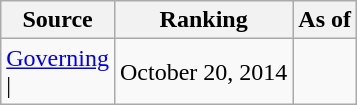<table class="wikitable" style="text-align:center">
<tr>
<th>Source</th>
<th>Ranking</th>
<th>As of</th>
</tr>
<tr>
<td align=left><a href='#'>Governing</a><br>| </td>
<td>October 20, 2014</td>
</tr>
</table>
